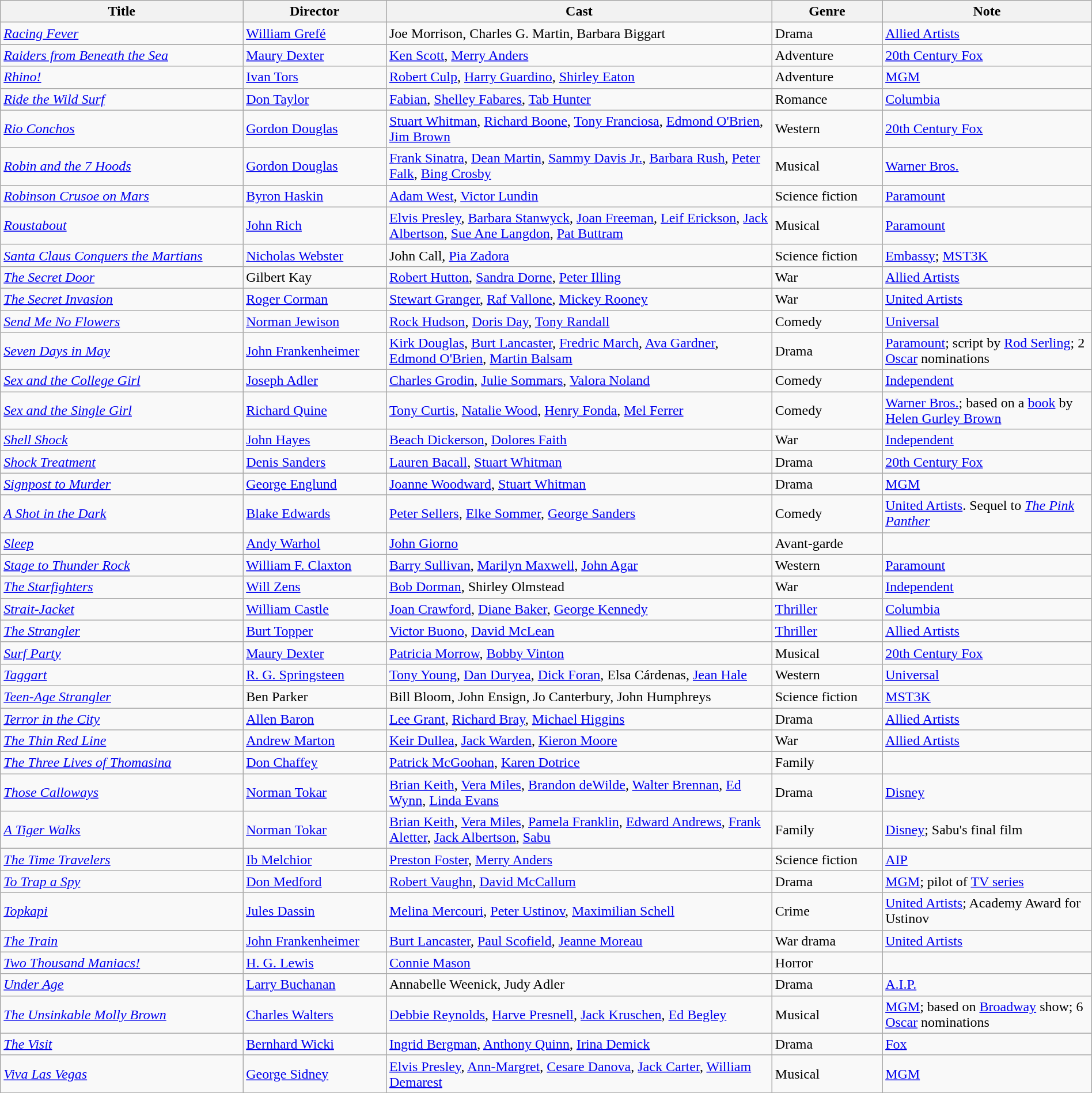<table class="wikitable" style="width:100%;">
<tr>
<th style="width:22%;">Title</th>
<th style="width:13%;">Director</th>
<th style="width:35%;">Cast</th>
<th style="width:10%;">Genre</th>
<th style="width:19%;">Note</th>
</tr>
<tr>
<td><em><a href='#'>Racing Fever</a></em></td>
<td><a href='#'>William Grefé</a></td>
<td>Joe Morrison, Charles G. Martin, Barbara Biggart</td>
<td>Drama</td>
<td><a href='#'>Allied Artists</a></td>
</tr>
<tr>
<td><em><a href='#'>Raiders from Beneath the Sea</a></em></td>
<td><a href='#'>Maury Dexter</a></td>
<td><a href='#'>Ken Scott</a>, <a href='#'>Merry Anders</a></td>
<td>Adventure</td>
<td><a href='#'>20th Century Fox</a></td>
</tr>
<tr>
<td><em><a href='#'>Rhino!</a></em></td>
<td><a href='#'>Ivan Tors</a></td>
<td><a href='#'>Robert Culp</a>, <a href='#'>Harry Guardino</a>, <a href='#'>Shirley Eaton</a></td>
<td>Adventure</td>
<td><a href='#'>MGM</a></td>
</tr>
<tr>
<td><em><a href='#'>Ride the Wild Surf</a></em></td>
<td><a href='#'>Don Taylor</a></td>
<td><a href='#'>Fabian</a>, <a href='#'>Shelley Fabares</a>, <a href='#'>Tab Hunter</a></td>
<td>Romance</td>
<td><a href='#'>Columbia</a></td>
</tr>
<tr>
<td><em><a href='#'>Rio Conchos</a></em></td>
<td><a href='#'>Gordon Douglas</a></td>
<td><a href='#'>Stuart Whitman</a>, <a href='#'>Richard Boone</a>, <a href='#'>Tony Franciosa</a>, <a href='#'>Edmond O'Brien</a>, <a href='#'>Jim Brown</a></td>
<td>Western</td>
<td><a href='#'>20th Century Fox</a></td>
</tr>
<tr>
<td><em><a href='#'>Robin and the 7 Hoods</a></em></td>
<td><a href='#'>Gordon Douglas</a></td>
<td><a href='#'>Frank Sinatra</a>, <a href='#'>Dean Martin</a>, <a href='#'>Sammy Davis Jr.</a>, <a href='#'>Barbara Rush</a>, <a href='#'>Peter Falk</a>, <a href='#'>Bing Crosby</a></td>
<td>Musical</td>
<td><a href='#'>Warner Bros.</a></td>
</tr>
<tr>
<td><em><a href='#'>Robinson Crusoe on Mars</a></em></td>
<td><a href='#'>Byron Haskin</a></td>
<td><a href='#'>Adam West</a>, <a href='#'>Victor Lundin</a></td>
<td>Science fiction</td>
<td><a href='#'>Paramount</a></td>
</tr>
<tr>
<td><em><a href='#'>Roustabout</a></em></td>
<td><a href='#'>John Rich</a></td>
<td><a href='#'>Elvis Presley</a>, <a href='#'>Barbara Stanwyck</a>, <a href='#'>Joan Freeman</a>, <a href='#'>Leif Erickson</a>, <a href='#'>Jack Albertson</a>, <a href='#'>Sue Ane Langdon</a>, <a href='#'>Pat Buttram</a></td>
<td>Musical</td>
<td><a href='#'>Paramount</a></td>
</tr>
<tr>
<td><em><a href='#'>Santa Claus Conquers the Martians</a></em></td>
<td><a href='#'>Nicholas Webster</a></td>
<td>John Call, <a href='#'>Pia Zadora</a></td>
<td>Science fiction</td>
<td><a href='#'>Embassy</a>; <a href='#'>MST3K</a></td>
</tr>
<tr>
<td><em><a href='#'>The Secret Door</a></em></td>
<td>Gilbert Kay</td>
<td><a href='#'>Robert Hutton</a>, <a href='#'>Sandra Dorne</a>, <a href='#'>Peter Illing</a></td>
<td>War</td>
<td><a href='#'>Allied Artists</a></td>
</tr>
<tr>
<td><em><a href='#'>The Secret Invasion</a></em></td>
<td><a href='#'>Roger Corman</a></td>
<td><a href='#'>Stewart Granger</a>, <a href='#'>Raf Vallone</a>, <a href='#'>Mickey Rooney</a></td>
<td>War</td>
<td><a href='#'>United Artists</a></td>
</tr>
<tr>
<td><em><a href='#'>Send Me No Flowers</a></em></td>
<td><a href='#'>Norman Jewison</a></td>
<td><a href='#'>Rock Hudson</a>, <a href='#'>Doris Day</a>, <a href='#'>Tony Randall</a></td>
<td>Comedy</td>
<td><a href='#'>Universal</a></td>
</tr>
<tr>
<td><em><a href='#'>Seven Days in May</a></em></td>
<td><a href='#'>John Frankenheimer</a></td>
<td><a href='#'>Kirk Douglas</a>, <a href='#'>Burt Lancaster</a>, <a href='#'>Fredric March</a>, <a href='#'>Ava Gardner</a>, <a href='#'>Edmond O'Brien</a>, <a href='#'>Martin Balsam</a></td>
<td>Drama</td>
<td><a href='#'>Paramount</a>; script by <a href='#'>Rod Serling</a>; 2 <a href='#'>Oscar</a> nominations</td>
</tr>
<tr>
<td><em><a href='#'>Sex and the College Girl</a></em></td>
<td><a href='#'>Joseph Adler</a></td>
<td><a href='#'>Charles Grodin</a>, <a href='#'>Julie Sommars</a>, <a href='#'>Valora Noland</a></td>
<td>Comedy</td>
<td><a href='#'>Independent</a></td>
</tr>
<tr>
<td><em><a href='#'>Sex and the Single Girl</a></em></td>
<td><a href='#'>Richard Quine</a></td>
<td><a href='#'>Tony Curtis</a>, <a href='#'>Natalie Wood</a>, <a href='#'>Henry Fonda</a>, <a href='#'>Mel Ferrer</a></td>
<td>Comedy</td>
<td><a href='#'>Warner Bros.</a>; based on a <a href='#'>book</a> by <a href='#'>Helen Gurley Brown</a></td>
</tr>
<tr>
<td><em><a href='#'>Shell Shock</a></em></td>
<td><a href='#'>John Hayes</a></td>
<td><a href='#'>Beach Dickerson</a>, <a href='#'>Dolores Faith </a></td>
<td>War</td>
<td><a href='#'>Independent</a></td>
</tr>
<tr>
<td><em><a href='#'>Shock Treatment</a></em></td>
<td><a href='#'>Denis Sanders</a></td>
<td><a href='#'>Lauren Bacall</a>, <a href='#'>Stuart Whitman</a></td>
<td>Drama</td>
<td><a href='#'>20th Century Fox</a></td>
</tr>
<tr>
<td><em><a href='#'>Signpost to Murder</a></em></td>
<td><a href='#'>George Englund</a></td>
<td><a href='#'>Joanne Woodward</a>, <a href='#'>Stuart Whitman</a></td>
<td>Drama</td>
<td><a href='#'>MGM</a></td>
</tr>
<tr>
<td><em><a href='#'>A Shot in the Dark</a></em></td>
<td><a href='#'>Blake Edwards</a></td>
<td><a href='#'>Peter Sellers</a>, <a href='#'>Elke Sommer</a>, <a href='#'>George Sanders</a></td>
<td>Comedy</td>
<td><a href='#'>United Artists</a>. Sequel to <em><a href='#'>The Pink Panther</a></em></td>
</tr>
<tr>
<td><em><a href='#'>Sleep</a></em></td>
<td><a href='#'>Andy Warhol</a></td>
<td><a href='#'>John Giorno</a></td>
<td>Avant-garde</td>
<td></td>
</tr>
<tr>
<td><em><a href='#'>Stage to Thunder Rock</a></em></td>
<td><a href='#'>William F. Claxton</a></td>
<td><a href='#'>Barry Sullivan</a>, <a href='#'>Marilyn Maxwell</a>, <a href='#'>John Agar</a></td>
<td>Western</td>
<td><a href='#'>Paramount</a></td>
</tr>
<tr>
<td><em><a href='#'>The Starfighters</a></em></td>
<td><a href='#'>Will Zens</a></td>
<td><a href='#'>Bob Dorman</a>, Shirley Olmstead</td>
<td>War</td>
<td><a href='#'>Independent</a></td>
</tr>
<tr>
<td><em><a href='#'>Strait-Jacket</a></em></td>
<td><a href='#'>William Castle</a></td>
<td><a href='#'>Joan Crawford</a>, <a href='#'>Diane Baker</a>, <a href='#'>George Kennedy</a></td>
<td><a href='#'>Thriller</a></td>
<td><a href='#'>Columbia</a></td>
</tr>
<tr>
<td><em><a href='#'>The Strangler</a></em></td>
<td><a href='#'>Burt Topper</a></td>
<td><a href='#'>Victor Buono</a>, <a href='#'>David McLean</a></td>
<td><a href='#'>Thriller</a></td>
<td><a href='#'>Allied Artists</a></td>
</tr>
<tr>
<td><em><a href='#'>Surf Party</a></em></td>
<td><a href='#'>Maury Dexter</a></td>
<td><a href='#'>Patricia Morrow</a>, <a href='#'>Bobby Vinton</a></td>
<td>Musical</td>
<td><a href='#'>20th Century Fox</a></td>
</tr>
<tr>
<td><em><a href='#'>Taggart</a></em></td>
<td><a href='#'>R. G. Springsteen</a></td>
<td><a href='#'>Tony Young</a>, <a href='#'>Dan Duryea</a>, <a href='#'>Dick Foran</a>, Elsa Cárdenas, <a href='#'>Jean Hale</a></td>
<td>Western</td>
<td><a href='#'>Universal</a></td>
</tr>
<tr>
<td><em><a href='#'>Teen-Age Strangler</a></em></td>
<td>Ben Parker</td>
<td>Bill Bloom, John Ensign, Jo Canterbury, John Humphreys</td>
<td>Science fiction</td>
<td><a href='#'>MST3K</a></td>
</tr>
<tr>
<td><em><a href='#'>Terror in the City</a></em></td>
<td><a href='#'>Allen Baron</a></td>
<td><a href='#'>Lee Grant</a>, <a href='#'>Richard Bray</a>, <a href='#'>Michael Higgins</a></td>
<td>Drama</td>
<td><a href='#'>Allied Artists</a></td>
</tr>
<tr>
<td><em><a href='#'>The Thin Red Line</a> </em></td>
<td><a href='#'>Andrew Marton</a></td>
<td><a href='#'>Keir Dullea</a>, <a href='#'>Jack Warden</a>, <a href='#'>Kieron Moore</a></td>
<td>War</td>
<td><a href='#'>Allied Artists</a></td>
</tr>
<tr>
<td><em><a href='#'>The Three Lives of Thomasina</a></em></td>
<td><a href='#'>Don Chaffey</a></td>
<td><a href='#'>Patrick McGoohan</a>, <a href='#'>Karen Dotrice</a></td>
<td>Family</td>
<td></td>
</tr>
<tr>
<td><em><a href='#'>Those Calloways</a></em></td>
<td><a href='#'>Norman Tokar</a></td>
<td><a href='#'>Brian Keith</a>, <a href='#'>Vera Miles</a>, <a href='#'>Brandon deWilde</a>, <a href='#'>Walter Brennan</a>, <a href='#'>Ed Wynn</a>, <a href='#'>Linda Evans</a></td>
<td>Drama</td>
<td><a href='#'>Disney</a></td>
</tr>
<tr>
<td><em><a href='#'>A Tiger Walks</a></em></td>
<td><a href='#'>Norman Tokar</a></td>
<td><a href='#'>Brian Keith</a>, <a href='#'>Vera Miles</a>, <a href='#'>Pamela Franklin</a>, <a href='#'>Edward Andrews</a>, <a href='#'>Frank Aletter</a>, <a href='#'>Jack Albertson</a>, <a href='#'>Sabu</a></td>
<td>Family</td>
<td><a href='#'>Disney</a>; Sabu's final film</td>
</tr>
<tr>
<td><em><a href='#'>The Time Travelers</a></em></td>
<td><a href='#'>Ib Melchior</a></td>
<td><a href='#'>Preston Foster</a>, <a href='#'>Merry Anders</a></td>
<td>Science fiction</td>
<td><a href='#'>AIP</a></td>
</tr>
<tr>
<td><em><a href='#'>To Trap a Spy</a></em></td>
<td><a href='#'>Don Medford</a></td>
<td><a href='#'>Robert Vaughn</a>, <a href='#'>David McCallum</a></td>
<td>Drama</td>
<td><a href='#'>MGM</a>; pilot of <a href='#'>TV series</a></td>
</tr>
<tr>
<td><em><a href='#'>Topkapi</a></em></td>
<td><a href='#'>Jules Dassin</a></td>
<td><a href='#'>Melina Mercouri</a>, <a href='#'>Peter Ustinov</a>, <a href='#'>Maximilian Schell</a></td>
<td>Crime</td>
<td><a href='#'>United Artists</a>; Academy Award for Ustinov</td>
</tr>
<tr>
<td><em><a href='#'>The Train</a></em></td>
<td><a href='#'>John Frankenheimer</a></td>
<td><a href='#'>Burt Lancaster</a>, <a href='#'>Paul Scofield</a>, <a href='#'>Jeanne Moreau</a></td>
<td>War drama</td>
<td><a href='#'>United Artists</a></td>
</tr>
<tr>
<td><em><a href='#'>Two Thousand Maniacs!</a></em></td>
<td><a href='#'>H. G. Lewis</a></td>
<td><a href='#'>Connie Mason</a></td>
<td>Horror</td>
<td></td>
</tr>
<tr>
<td><em><a href='#'>Under Age</a></em></td>
<td><a href='#'>Larry Buchanan</a></td>
<td>Annabelle Weenick, Judy Adler</td>
<td>Drama</td>
<td><a href='#'>A.I.P.</a></td>
</tr>
<tr>
<td><em><a href='#'>The Unsinkable Molly Brown</a></em></td>
<td><a href='#'>Charles Walters</a></td>
<td><a href='#'>Debbie Reynolds</a>, <a href='#'>Harve Presnell</a>, <a href='#'>Jack Kruschen</a>, <a href='#'>Ed Begley</a></td>
<td>Musical</td>
<td><a href='#'>MGM</a>; based on <a href='#'>Broadway</a> show; 6 <a href='#'>Oscar</a> nominations</td>
</tr>
<tr>
<td><em><a href='#'>The Visit</a></em></td>
<td><a href='#'>Bernhard Wicki</a></td>
<td><a href='#'>Ingrid Bergman</a>, <a href='#'>Anthony Quinn</a>, <a href='#'>Irina Demick</a></td>
<td>Drama</td>
<td><a href='#'>Fox</a></td>
</tr>
<tr>
<td><em><a href='#'>Viva Las Vegas</a></em></td>
<td><a href='#'>George Sidney</a></td>
<td><a href='#'>Elvis Presley</a>, <a href='#'>Ann-Margret</a>, <a href='#'>Cesare Danova</a>, <a href='#'>Jack Carter</a>, <a href='#'>William Demarest</a></td>
<td>Musical</td>
<td><a href='#'>MGM</a></td>
</tr>
</table>
